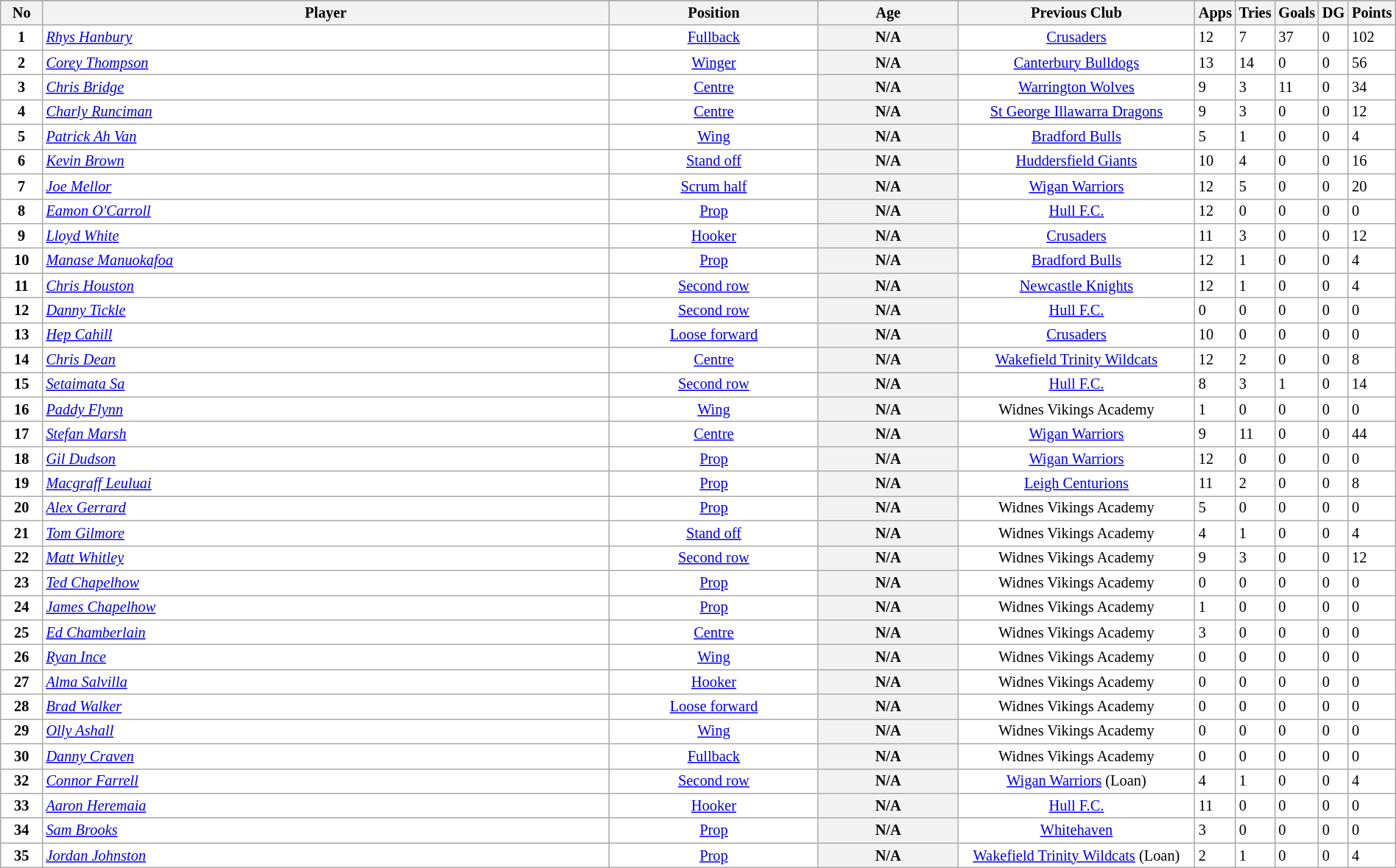<table class="wikitable sortable" width="100%" style="font-size:85%">
<tr bgcolor="#efefef">
</tr>
<tr bgcolor="#efefef">
<th width=3%>No</th>
<th !width=47%>Player</th>
<th width=15%>Position</th>
<th width=1%>Age</th>
<th width=17%>Previous Club</th>
<th width="20">Apps</th>
<th width="20">Tries</th>
<th width="20">Goals</th>
<th width="20">DG</th>
<th width="20">Points</th>
</tr>
<tr bgcolor=#FFFFFF>
<td align=center><strong>1</strong></td>
<td><em><a href='#'>Rhys Hanbury</a></em></td>
<td align=center><a href='#'>Fullback</a></td>
<th width=10%>N/A</th>
<td align=center><a href='#'>Crusaders</a></td>
<td align=centre>12</td>
<td align=centre>7</td>
<td align=centre>37</td>
<td align=centre>0</td>
<td align=centre>102</td>
</tr>
<tr bgcolor=#FFFFFF>
<td align=center><strong>2</strong></td>
<td><em><a href='#'>Corey Thompson</a></em></td>
<td align=center><a href='#'>Winger</a></td>
<th width=10%>N/A</th>
<td align=center><a href='#'>Canterbury Bulldogs</a></td>
<td align=centre>13</td>
<td align=centre>14</td>
<td align=centre>0</td>
<td align=centre>0</td>
<td align=centre>56</td>
</tr>
<tr bgcolor=#FFFFFF>
<td align=center><strong>3</strong></td>
<td><em><a href='#'>Chris Bridge</a></em></td>
<td align=center><a href='#'>Centre</a></td>
<th width=10%>N/A</th>
<td align=center><a href='#'>Warrington Wolves</a></td>
<td align=centre>9</td>
<td align=centre>3</td>
<td align=centre>11</td>
<td align=centre>0</td>
<td align=centre>34</td>
</tr>
<tr bgcolor=#FFFFFF>
<td align=center><strong>4</strong></td>
<td><em><a href='#'>Charly Runciman</a></em></td>
<td align=center><a href='#'>Centre</a></td>
<th width=10%>N/A</th>
<td align=center><a href='#'>St George Illawarra Dragons</a></td>
<td align=centre>9</td>
<td align=centre>3</td>
<td align=centre>0</td>
<td align=centre>0</td>
<td align=centre>12</td>
</tr>
<tr bgcolor=#FFFFFF>
<td align=center><strong>5</strong></td>
<td><em><a href='#'>Patrick Ah Van</a></em></td>
<td align=center><a href='#'>Wing</a></td>
<th width=10%>N/A</th>
<td align=center><a href='#'>Bradford Bulls</a></td>
<td align=centre>5</td>
<td align=centre>1</td>
<td align=centre>0</td>
<td align=centre>0</td>
<td align=centre>4</td>
</tr>
<tr bgcolor=#FFFFFF>
<td align=center><strong>6</strong></td>
<td><em><a href='#'>Kevin Brown</a></em></td>
<td align=center><a href='#'>Stand off</a></td>
<th width=10%>N/A</th>
<td align=center><a href='#'>Huddersfield Giants</a></td>
<td align=centre>10</td>
<td align=centre>4</td>
<td align=centre>0</td>
<td align=centre>0</td>
<td align=centre>16</td>
</tr>
<tr bgcolor=#FFFFFF>
<td align=center><strong>7</strong></td>
<td><em><a href='#'>Joe Mellor</a></em></td>
<td align=center><a href='#'>Scrum half</a></td>
<th width=10%>N/A</th>
<td align=center><a href='#'>Wigan Warriors</a></td>
<td align=centre>12</td>
<td align=centre>5</td>
<td align=centre>0</td>
<td align=centre>0</td>
<td align=centre>20</td>
</tr>
<tr bgcolor=#FFFFFF>
<td align=center><strong>8</strong></td>
<td><em><a href='#'>Eamon O'Carroll</a></em></td>
<td align=center><a href='#'>Prop</a></td>
<th width=10%>N/A</th>
<td align=center><a href='#'>Hull F.C.</a></td>
<td align=centre>12</td>
<td align=centre>0</td>
<td align=centre>0</td>
<td align=centre>0</td>
<td align=centre>0</td>
</tr>
<tr bgcolor=#FFFFFF>
<td align=center><strong>9</strong></td>
<td><em><a href='#'>Lloyd White</a></em></td>
<td align=center><a href='#'>Hooker</a></td>
<th width=10%>N/A</th>
<td align=center><a href='#'>Crusaders</a></td>
<td align=centre>11</td>
<td align=centre>3</td>
<td align=centre>0</td>
<td align=centre>0</td>
<td align=centre>12</td>
</tr>
<tr bgcolor=#FFFFFF>
<td align=center><strong>10</strong></td>
<td><em><a href='#'>Manase Manuokafoa</a></em></td>
<td align=center><a href='#'>Prop</a></td>
<th width=10%>N/A</th>
<td align=center><a href='#'>Bradford Bulls</a></td>
<td align=centre>12</td>
<td align=centre>1</td>
<td align=centre>0</td>
<td align=centre>0</td>
<td align=centre>4</td>
</tr>
<tr bgcolor=#FFFFFF>
<td align=center><strong>11</strong></td>
<td><em><a href='#'>Chris Houston</a></em></td>
<td align=center><a href='#'>Second row</a></td>
<th width=10%>N/A</th>
<td align=center><a href='#'>Newcastle Knights</a></td>
<td align=centre>12</td>
<td align=centre>1</td>
<td align=centre>0</td>
<td align=centre>0</td>
<td align=centre>4</td>
</tr>
<tr bgcolor=#FFFFFF>
<td align=center><strong>12</strong></td>
<td><em><a href='#'>Danny Tickle</a></em></td>
<td align=center><a href='#'>Second row</a></td>
<th width=10%>N/A</th>
<td align=center><a href='#'>Hull F.C.</a></td>
<td align=centre>0</td>
<td align=centre>0</td>
<td align=centre>0</td>
<td align=centre>0</td>
<td align=centre>0</td>
</tr>
<tr bgcolor=#FFFFFF>
<td align=center><strong>13</strong></td>
<td><em><a href='#'>Hep Cahill</a></em></td>
<td align=center><a href='#'>Loose forward</a></td>
<th width=10%>N/A</th>
<td align=center><a href='#'>Crusaders</a></td>
<td align=centre>10</td>
<td align=centre>0</td>
<td align=centre>0</td>
<td align=centre>0</td>
<td align=centre>0</td>
</tr>
<tr bgcolor=#FFFFFF>
<td align=center><strong>14</strong></td>
<td><em><a href='#'>Chris Dean</a></em></td>
<td align=center><a href='#'>Centre</a></td>
<th width=10%>N/A</th>
<td align=center><a href='#'>Wakefield Trinity Wildcats</a></td>
<td align=centre>12</td>
<td align=centre>2</td>
<td align=centre>0</td>
<td align=centre>0</td>
<td align=centre>8</td>
</tr>
<tr bgcolor=#FFFFFF>
<td align=center><strong>15</strong></td>
<td><em><a href='#'>Setaimata Sa</a></em></td>
<td align=center><a href='#'>Second row</a></td>
<th width=10%>N/A</th>
<td align=center><a href='#'>Hull F.C.</a></td>
<td align=centre>8</td>
<td align=centre>3</td>
<td align=centre>1</td>
<td align=centre>0</td>
<td align=centre>14</td>
</tr>
<tr bgcolor=#FFFFFF>
<td align=center><strong>16</strong></td>
<td><em><a href='#'>Paddy Flynn</a></em></td>
<td align=center><a href='#'>Wing</a></td>
<th width=10%>N/A</th>
<td align=center>Widnes Vikings Academy</td>
<td align=centre>1</td>
<td align=centre>0</td>
<td align=centre>0</td>
<td align=centre>0</td>
<td align=centre>0</td>
</tr>
<tr bgcolor=#FFFFFF>
<td align=center><strong>17</strong></td>
<td><em><a href='#'>Stefan Marsh</a></em></td>
<td align=center><a href='#'>Centre</a></td>
<th width=10%>N/A</th>
<td align=center><a href='#'>Wigan Warriors</a></td>
<td align=centre>9</td>
<td align=centre>11</td>
<td align=centre>0</td>
<td align=centre>0</td>
<td align=centre>44</td>
</tr>
<tr bgcolor=#FFFFFF>
<td align=center><strong>18</strong></td>
<td><em><a href='#'>Gil Dudson</a></em></td>
<td align=center><a href='#'>Prop</a></td>
<th width=10%>N/A</th>
<td align=center><a href='#'>Wigan Warriors</a></td>
<td align=centre>12</td>
<td align=centre>0</td>
<td align=centre>0</td>
<td align=centre>0</td>
<td align=centre>0</td>
</tr>
<tr bgcolor=#FFFFFF>
<td align=center><strong>19</strong></td>
<td><em><a href='#'>Macgraff Leuluai</a></em></td>
<td align=center><a href='#'>Prop</a></td>
<th width=10%>N/A</th>
<td align=center><a href='#'>Leigh Centurions</a></td>
<td align=centre>11</td>
<td align=centre>2</td>
<td align=centre>0</td>
<td align=centre>0</td>
<td align=centre>8</td>
</tr>
<tr bgcolor=#FFFFFF>
<td align=center><strong>20</strong></td>
<td><em><a href='#'>Alex Gerrard</a></em></td>
<td align=center><a href='#'>Prop</a></td>
<th width=10%>N/A</th>
<td align=center>Widnes Vikings Academy</td>
<td align=centre>5</td>
<td align=centre>0</td>
<td align=centre>0</td>
<td align=centre>0</td>
<td align=centre>0</td>
</tr>
<tr bgcolor=#FFFFFF>
<td align=center><strong>21</strong></td>
<td><em><a href='#'>Tom Gilmore</a></em></td>
<td align=center><a href='#'>Stand off</a></td>
<th width=10%>N/A</th>
<td align=center>Widnes Vikings Academy</td>
<td align=centre>4</td>
<td align=centre>1</td>
<td align=centre>0</td>
<td align=centre>0</td>
<td align=centre>4</td>
</tr>
<tr bgcolor=#FFFFFF>
<td align=center><strong>22</strong></td>
<td><em><a href='#'>Matt Whitley</a></em></td>
<td align=center><a href='#'>Second row</a></td>
<th width=10%>N/A</th>
<td align=center>Widnes Vikings Academy</td>
<td align=centre>9</td>
<td align=centre>3</td>
<td align=centre>0</td>
<td align=centre>0</td>
<td align=centre>12</td>
</tr>
<tr bgcolor=#FFFFFF>
<td align=center><strong>23</strong></td>
<td><em><a href='#'>Ted Chapelhow</a></em></td>
<td align=center><a href='#'>Prop</a></td>
<th width=10%>N/A</th>
<td align=center>Widnes Vikings Academy</td>
<td align=centre>0</td>
<td align=centre>0</td>
<td align=centre>0</td>
<td align=centre>0</td>
<td align=centre>0</td>
</tr>
<tr bgcolor=#FFFFFF>
<td align=center><strong>24</strong></td>
<td><em><a href='#'>James Chapelhow</a></em></td>
<td align=center><a href='#'>Prop</a></td>
<th width=10%>N/A</th>
<td align=center>Widnes Vikings Academy</td>
<td align=centre>1</td>
<td align=centre>0</td>
<td align=centre>0</td>
<td align=centre>0</td>
<td align=centre>0</td>
</tr>
<tr bgcolor=#FFFFFF>
<td align=center><strong>25</strong></td>
<td><em><a href='#'>Ed Chamberlain</a></em></td>
<td align=center><a href='#'>Centre</a></td>
<th width=10%>N/A</th>
<td align=center>Widnes Vikings Academy</td>
<td align=centre>3</td>
<td align=centre>0</td>
<td align=centre>0</td>
<td align=centre>0</td>
<td align=centre>0</td>
</tr>
<tr bgcolor=#FFFFFF>
<td align=center><strong>26</strong></td>
<td><em><a href='#'>Ryan Ince</a></em></td>
<td align=center><a href='#'>Wing</a></td>
<th width=10%>N/A</th>
<td align=center>Widnes Vikings Academy</td>
<td align=centre>0</td>
<td align=centre>0</td>
<td align=centre>0</td>
<td align=centre>0</td>
<td align=centre>0</td>
</tr>
<tr bgcolor=#FFFFFF>
<td align=center><strong>27</strong></td>
<td><em><a href='#'>Alma Salvilla</a></em></td>
<td align=center><a href='#'>Hooker</a></td>
<th width=10%>N/A</th>
<td align=center>Widnes Vikings Academy</td>
<td align=centre>0</td>
<td align=centre>0</td>
<td align=centre>0</td>
<td align=centre>0</td>
<td align=centre>0</td>
</tr>
<tr bgcolor=#FFFFFF>
<td align=center><strong>28</strong></td>
<td><em><a href='#'>Brad Walker</a></em></td>
<td align=center><a href='#'>Loose forward</a></td>
<th width=10%>N/A</th>
<td align=center>Widnes Vikings Academy</td>
<td align=centre>0</td>
<td align=centre>0</td>
<td align=centre>0</td>
<td align=centre>0</td>
<td align=centre>0</td>
</tr>
<tr bgcolor=#FFFFFF>
<td align=center><strong>29</strong></td>
<td><em><a href='#'>Olly Ashall</a></em></td>
<td align=center><a href='#'>Wing</a></td>
<th width=10%>N/A</th>
<td align=center>Widnes Vikings Academy</td>
<td align=centre>0</td>
<td align=centre>0</td>
<td align=centre>0</td>
<td align=centre>0</td>
<td align=centre>0</td>
</tr>
<tr bgcolor=#FFFFFF>
<td align=center><strong>30</strong></td>
<td><em><a href='#'>Danny Craven</a></em></td>
<td align=center><a href='#'>Fullback</a></td>
<th width=10%>N/A</th>
<td align=center>Widnes Vikings Academy</td>
<td align=centre>0</td>
<td align=centre>0</td>
<td align=centre>0</td>
<td align=centre>0</td>
<td align=centre>0</td>
</tr>
<tr bgcolor=#FFFFFF>
<td align=center><strong>32</strong></td>
<td><em><a href='#'>Connor Farrell</a></em></td>
<td align=center><a href='#'>Second row</a></td>
<th width=10%>N/A</th>
<td align=center><a href='#'>Wigan Warriors</a> (Loan)</td>
<td align=centre>4</td>
<td align=centre>1</td>
<td align=centre>0</td>
<td align=centre>0</td>
<td align=centre>4</td>
</tr>
<tr bgcolor=#FFFFFF>
<td align=center><strong>33</strong></td>
<td><em><a href='#'>Aaron Heremaia</a></em></td>
<td align=center><a href='#'>Hooker</a></td>
<th width=10%>N/A</th>
<td align=center><a href='#'>Hull F.C.</a></td>
<td align=centre>11</td>
<td align=centre>0</td>
<td align=centre>0</td>
<td align=centre>0</td>
<td align=centre>0</td>
</tr>
<tr bgcolor=#FFFFFF>
<td align=center><strong>34</strong></td>
<td><em><a href='#'>Sam Brooks</a></em></td>
<td align=center><a href='#'>Prop</a></td>
<th width=10%>N/A</th>
<td align=center><a href='#'>Whitehaven</a></td>
<td align=centre>3</td>
<td align=centre>0</td>
<td align=centre>0</td>
<td align=centre>0</td>
<td align=centre>0</td>
</tr>
<tr bgcolor=#FFFFFF>
<td align=center><strong>35</strong></td>
<td><em><a href='#'>Jordan Johnston</a></em></td>
<td align=center><a href='#'>Prop</a></td>
<th width=10%>N/A</th>
<td align=center><a href='#'>Wakefield Trinity Wildcats</a> (Loan)</td>
<td align=centre>2</td>
<td align=centre>1</td>
<td align=centre>0</td>
<td align=centre>0</td>
<td align=centre>4</td>
</tr>
</table>
